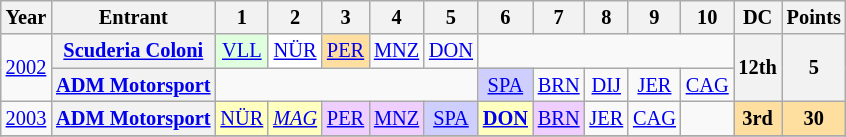<table class="wikitable" style="text-align:center; font-size:85%">
<tr>
<th>Year</th>
<th>Entrant</th>
<th>1</th>
<th>2</th>
<th>3</th>
<th>4</th>
<th>5</th>
<th>6</th>
<th>7</th>
<th>8</th>
<th>9</th>
<th>10</th>
<th>DC</th>
<th>Points</th>
</tr>
<tr>
<td rowspan=2><a href='#'>2002</a></td>
<th nowrap><a href='#'>Scuderia Coloni</a></th>
<td style="background:#DFFFDF;"><a href='#'>VLL</a><br></td>
<td style="background:#FFFFFF;"><a href='#'>NÜR</a><br></td>
<td style="background:#FFDF9F;"><a href='#'>PER</a><br></td>
<td><a href='#'>MNZ</a></td>
<td><a href='#'>DON</a></td>
<td colspan=5></td>
<th rowspan=2>12th</th>
<th rowspan=2>5</th>
</tr>
<tr>
<th nowrap><a href='#'>ADM Motorsport</a></th>
<td colspan=5></td>
<td style="background:#CFCFFF;"><a href='#'>SPA</a><br></td>
<td><a href='#'>BRN</a></td>
<td><a href='#'>DIJ</a></td>
<td><a href='#'>JER</a></td>
<td><a href='#'>CAG</a></td>
</tr>
<tr>
<td><a href='#'>2003</a></td>
<th nowrap><a href='#'>ADM Motorsport</a></th>
<td style="background:#FFFFBF;"><a href='#'>NÜR</a><br></td>
<td style="background:#FFFFBF;"><em><a href='#'>MAG</a></em><br></td>
<td style="background:#EFCFFF;"><a href='#'>PER</a><br></td>
<td style="background:#EFCFFF;"><a href='#'>MNZ</a><br></td>
<td style="background:#CFCFFF;"><a href='#'>SPA</a><br></td>
<td style="background:#FFFFBF;"><strong><a href='#'>DON</a></strong><br></td>
<td style="background:#EFCFFF;"><a href='#'>BRN</a><br></td>
<td><a href='#'>JER</a></td>
<td><a href='#'>CAG</a></td>
<td></td>
<th style="background:#FFDF9F;">3rd</th>
<th style="background:#FFDF9F;">30</th>
</tr>
<tr>
</tr>
</table>
